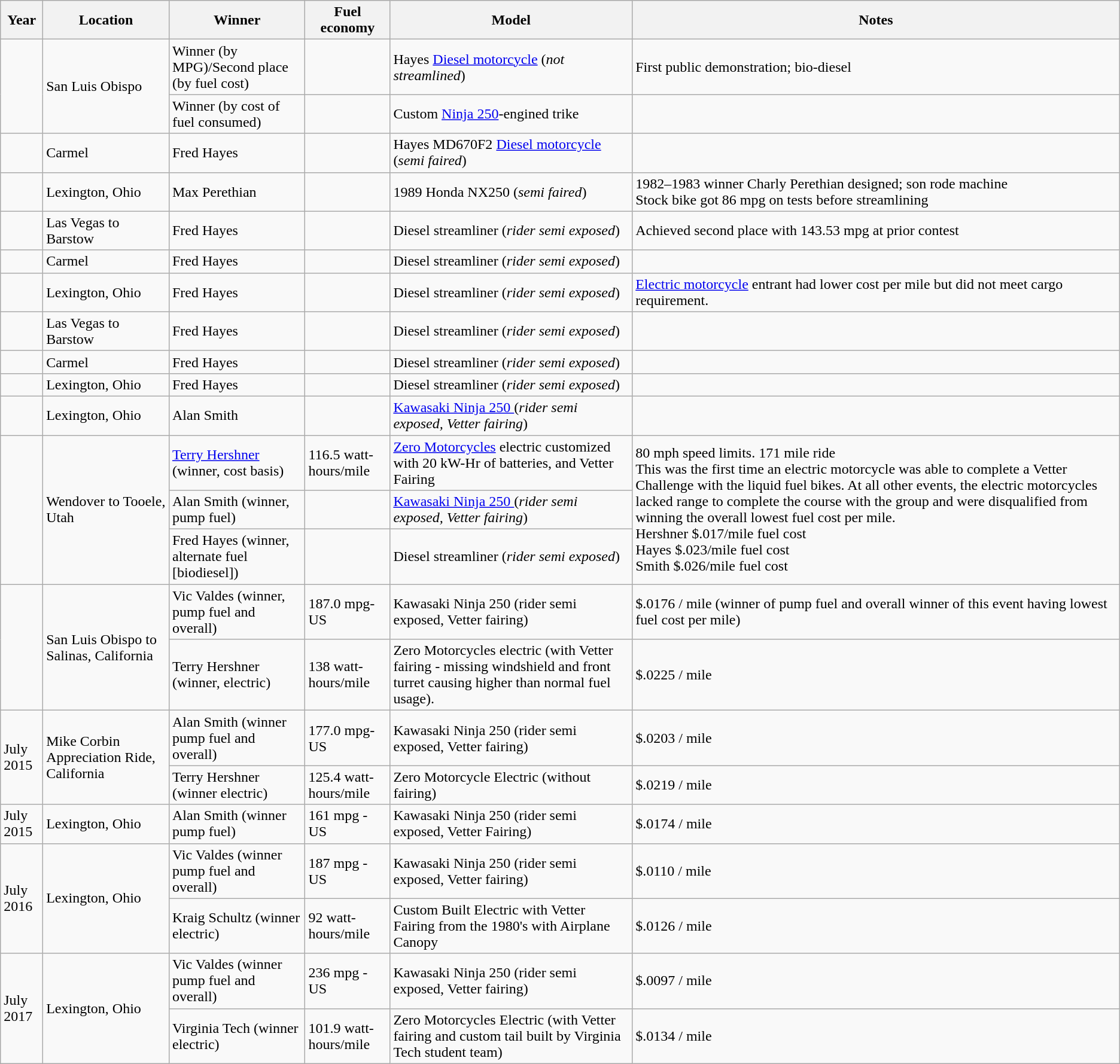<table class="wikitable sortable">
<tr>
<th>Year</th>
<th>Location</th>
<th>Winner</th>
<th>Fuel economy</th>
<th class="unsortable">Model</th>
<th class="unsortable">Notes</th>
</tr>
<tr>
<td rowspan="2"></td>
<td rowspan="2">San Luis Obispo</td>
<td>Winner (by MPG)/Second place (by fuel cost)</td>
<td></td>
<td>Hayes <a href='#'>Diesel motorcycle</a> (<em>not streamlined</em>)</td>
<td>First public demonstration; bio-diesel</td>
</tr>
<tr>
<td>Winner (by cost of fuel consumed)</td>
<td></td>
<td>Custom <a href='#'>Ninja 250</a>-engined trike</td>
<td></td>
</tr>
<tr>
<td></td>
<td>Carmel</td>
<td>Fred Hayes</td>
<td></td>
<td>Hayes MD670F2 <a href='#'>Diesel motorcycle</a> (<em>semi faired</em>)</td>
<td></td>
</tr>
<tr>
<td></td>
<td>Lexington, Ohio</td>
<td>Max Perethian</td>
<td></td>
<td>1989 Honda NX250 (<em>semi faired</em>)</td>
<td>1982–1983 winner Charly Perethian designed; son rode machine<br>Stock bike got 86 mpg on tests before streamlining</td>
</tr>
<tr>
<td></td>
<td>Las Vegas to Barstow</td>
<td>Fred Hayes</td>
<td></td>
<td>Diesel streamliner (<em>rider semi exposed</em>)</td>
<td>Achieved second place with 143.53 mpg at prior contest</td>
</tr>
<tr>
<td></td>
<td>Carmel</td>
<td>Fred Hayes</td>
<td></td>
<td>Diesel streamliner (<em>rider semi exposed</em>)</td>
<td></td>
</tr>
<tr>
<td></td>
<td>Lexington, Ohio</td>
<td>Fred Hayes</td>
<td></td>
<td>Diesel streamliner (<em>rider semi exposed</em>)</td>
<td><a href='#'>Electric motorcycle</a> entrant had lower cost per mile but did not meet cargo requirement.</td>
</tr>
<tr>
<td></td>
<td>Las Vegas to Barstow</td>
<td>Fred Hayes</td>
<td></td>
<td>Diesel streamliner (<em>rider semi exposed</em>)</td>
<td></td>
</tr>
<tr>
<td></td>
<td>Carmel</td>
<td>Fred Hayes</td>
<td></td>
<td>Diesel streamliner (<em>rider semi exposed</em>)</td>
<td></td>
</tr>
<tr>
<td></td>
<td>Lexington, Ohio</td>
<td>Fred Hayes</td>
<td></td>
<td>Diesel streamliner (<em>rider semi exposed</em>)</td>
<td></td>
</tr>
<tr>
<td></td>
<td>Lexington, Ohio</td>
<td>Alan Smith</td>
<td></td>
<td><a href='#'>Kawasaki Ninja 250 </a>(<em>rider semi exposed, Vetter fairing</em>)</td>
<td></td>
</tr>
<tr>
<td rowspan="3"></td>
<td rowspan="3">Wendover to Tooele, Utah</td>
<td><a href='#'>Terry Hershner</a> (winner, cost basis)</td>
<td>116.5 watt-hours/mile</td>
<td><a href='#'>Zero Motorcycles</a> electric customized with 20 kW-Hr of batteries, and Vetter Fairing</td>
<td rowspan="3">80 mph speed limits.  171 mile ride<br>This was the first time an electric motorcycle was able to complete a Vetter Challenge with the liquid fuel bikes.   At all other events, the electric motorcycles lacked range to complete the course with the group and were disqualified from winning the overall lowest fuel cost per mile.<br>Hershner $.017/mile fuel cost<br>Hayes $.023/mile fuel cost<br>Smith $.026/mile fuel cost</td>
</tr>
<tr>
<td>Alan Smith (winner, pump fuel)</td>
<td></td>
<td><a href='#'>Kawasaki Ninja 250 </a>(<em>rider semi exposed, Vetter fairing</em>)</td>
</tr>
<tr>
<td>Fred Hayes (winner, alternate fuel [biodiesel])</td>
<td></td>
<td>Diesel streamliner (<em>rider semi exposed</em>)</td>
</tr>
<tr>
<td rowspan="2"></td>
<td rowspan="2">San Luis Obispo to Salinas, California</td>
<td>Vic Valdes (winner, pump fuel and overall)</td>
<td>187.0 mpg-US</td>
<td>Kawasaki Ninja 250 (rider semi exposed, Vetter fairing)</td>
<td>$.0176 / mile (winner of pump fuel and overall winner of this event having lowest fuel cost per mile)</td>
</tr>
<tr>
<td>Terry Hershner (winner, electric)</td>
<td>138 watt-hours/mile</td>
<td>Zero Motorcycles electric (with Vetter fairing - missing windshield and front turret causing higher than normal fuel usage).</td>
<td>$.0225 / mile</td>
</tr>
<tr>
<td rowspan="2">July 2015</td>
<td rowspan="2">Mike Corbin Appreciation Ride, California</td>
<td>Alan Smith (winner pump fuel and overall)</td>
<td>177.0 mpg-US</td>
<td>Kawasaki Ninja 250 (rider semi exposed, Vetter fairing)</td>
<td>$.0203 / mile</td>
</tr>
<tr>
<td>Terry Hershner (winner electric)</td>
<td>125.4 watt-hours/mile</td>
<td>Zero Motorcycle Electric (without fairing)</td>
<td>$.0219 / mile</td>
</tr>
<tr>
<td>July 2015</td>
<td>Lexington, Ohio</td>
<td>Alan Smith (winner pump fuel)</td>
<td>161 mpg - US</td>
<td>Kawasaki Ninja 250 (rider semi exposed, Vetter Fairing)</td>
<td>$.0174 / mile</td>
</tr>
<tr>
<td rowspan="2">July 2016</td>
<td rowspan="2">Lexington, Ohio</td>
<td>Vic Valdes (winner pump fuel and overall)</td>
<td>187 mpg - US</td>
<td>Kawasaki Ninja 250 (rider semi exposed, Vetter fairing)</td>
<td>$.0110 / mile</td>
</tr>
<tr>
<td>Kraig Schultz (winner electric)</td>
<td>92 watt-hours/mile</td>
<td>Custom Built Electric with Vetter Fairing from the 1980's with Airplane Canopy</td>
<td>$.0126 / mile</td>
</tr>
<tr>
<td rowspan="2">July 2017</td>
<td rowspan="2">Lexington, Ohio</td>
<td>Vic Valdes (winner pump fuel and overall)</td>
<td>236 mpg - US</td>
<td>Kawasaki Ninja 250 (rider semi exposed, Vetter fairing)</td>
<td>$.0097 / mile</td>
</tr>
<tr>
<td>Virginia Tech (winner electric)</td>
<td>101.9 watt-hours/mile</td>
<td>Zero Motorcycles Electric (with Vetter fairing and custom tail built by Virginia Tech student team)</td>
<td>$.0134 / mile</td>
</tr>
</table>
